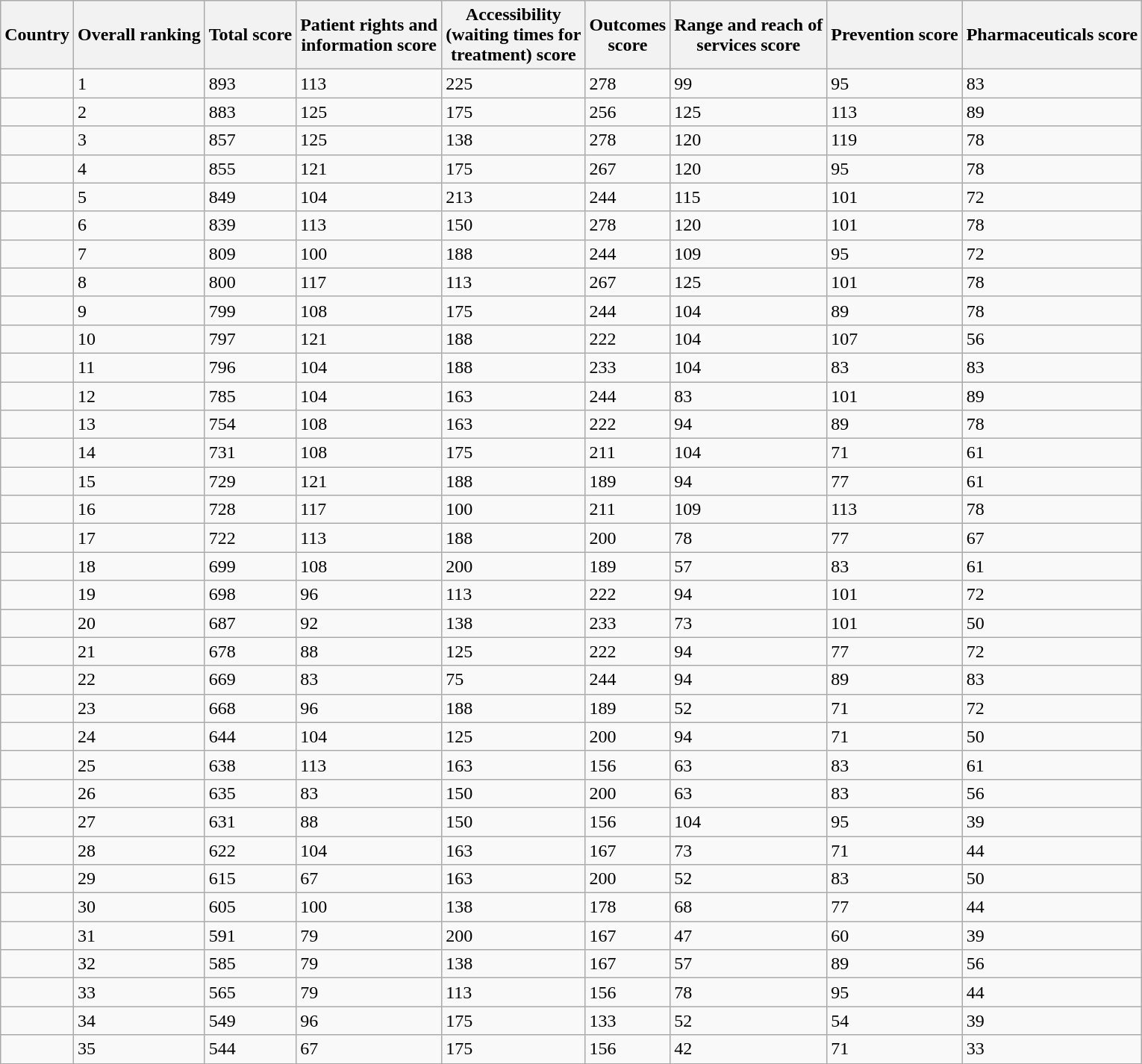<table class="wikitable sortable">
<tr>
<th>Country</th>
<th>Overall ranking</th>
<th>Total score</th>
<th>Patient rights and<br> information score</th>
<th>Accessibility<br> (waiting times for<br> treatment) score</th>
<th>Outcomes<br> score</th>
<th>Range and reach of<br> services score</th>
<th>Prevention score</th>
<th>Pharmaceuticals score</th>
</tr>
<tr>
<td></td>
<td>1</td>
<td>893</td>
<td>113</td>
<td>225</td>
<td>278</td>
<td>99</td>
<td>95</td>
<td>83</td>
</tr>
<tr>
<td></td>
<td>2</td>
<td>883</td>
<td>125</td>
<td>175</td>
<td>256</td>
<td>125</td>
<td>113</td>
<td>89</td>
</tr>
<tr>
<td></td>
<td>3</td>
<td>857</td>
<td>125</td>
<td>138</td>
<td>278</td>
<td>120</td>
<td>119</td>
<td>78</td>
</tr>
<tr>
<td></td>
<td>4</td>
<td>855</td>
<td>121</td>
<td>175</td>
<td>267</td>
<td>120</td>
<td>95</td>
<td>78</td>
</tr>
<tr>
<td></td>
<td>5</td>
<td>849</td>
<td>104</td>
<td>213</td>
<td>244</td>
<td>115</td>
<td>101</td>
<td>72</td>
</tr>
<tr>
<td></td>
<td>6</td>
<td>839</td>
<td>113</td>
<td>150</td>
<td>278</td>
<td>120</td>
<td>101</td>
<td>78</td>
</tr>
<tr>
<td></td>
<td>7</td>
<td>809</td>
<td>100</td>
<td>188</td>
<td>244</td>
<td>109</td>
<td>95</td>
<td>72</td>
</tr>
<tr>
<td></td>
<td>8</td>
<td>800</td>
<td>117</td>
<td>113</td>
<td>267</td>
<td>125</td>
<td>101</td>
<td>78</td>
</tr>
<tr>
<td></td>
<td>9</td>
<td>799</td>
<td>108</td>
<td>175</td>
<td>244</td>
<td>104</td>
<td>89</td>
<td>78</td>
</tr>
<tr>
<td></td>
<td>10</td>
<td>797</td>
<td>121</td>
<td>188</td>
<td>222</td>
<td>104</td>
<td>107</td>
<td>56</td>
</tr>
<tr>
<td></td>
<td>11</td>
<td>796</td>
<td>104</td>
<td>188</td>
<td>233</td>
<td>104</td>
<td>83</td>
<td>83</td>
</tr>
<tr>
<td></td>
<td>12</td>
<td>785</td>
<td>104</td>
<td>163</td>
<td>244</td>
<td>83</td>
<td>101</td>
<td>89</td>
</tr>
<tr>
<td></td>
<td>13</td>
<td>754</td>
<td>108</td>
<td>163</td>
<td>222</td>
<td>94</td>
<td>89</td>
<td>78</td>
</tr>
<tr>
<td></td>
<td>14</td>
<td>731</td>
<td>108</td>
<td>175</td>
<td>211</td>
<td>104</td>
<td>71</td>
<td>61</td>
</tr>
<tr>
<td></td>
<td>15</td>
<td>729</td>
<td>121</td>
<td>188</td>
<td>189</td>
<td>94</td>
<td>77</td>
<td>61</td>
</tr>
<tr>
<td></td>
<td>16</td>
<td>728</td>
<td>117</td>
<td>100</td>
<td>211</td>
<td>109</td>
<td>113</td>
<td>78</td>
</tr>
<tr>
<td></td>
<td>17</td>
<td>722</td>
<td>113</td>
<td>188</td>
<td>200</td>
<td>78</td>
<td>77</td>
<td>67</td>
</tr>
<tr>
<td></td>
<td>18</td>
<td>699</td>
<td>108</td>
<td>200</td>
<td>189</td>
<td>57</td>
<td>83</td>
<td>61</td>
</tr>
<tr>
<td></td>
<td>19</td>
<td>698</td>
<td>96</td>
<td>113</td>
<td>222</td>
<td>94</td>
<td>101</td>
<td>72</td>
</tr>
<tr>
<td></td>
<td>20</td>
<td>687</td>
<td>92</td>
<td>138</td>
<td>233</td>
<td>73</td>
<td>101</td>
<td>50</td>
</tr>
<tr>
<td></td>
<td>21</td>
<td>678</td>
<td>88</td>
<td>125</td>
<td>222</td>
<td>94</td>
<td>77</td>
<td>72</td>
</tr>
<tr>
<td></td>
<td>22</td>
<td>669</td>
<td>83</td>
<td>75</td>
<td>244</td>
<td>94</td>
<td>89</td>
<td>83</td>
</tr>
<tr>
<td></td>
<td>23</td>
<td>668</td>
<td>96</td>
<td>188</td>
<td>189</td>
<td>52</td>
<td>71</td>
<td>72</td>
</tr>
<tr>
<td></td>
<td>24</td>
<td>644</td>
<td>104</td>
<td>125</td>
<td>200</td>
<td>94</td>
<td>71</td>
<td>50</td>
</tr>
<tr>
<td></td>
<td>25</td>
<td>638</td>
<td>113</td>
<td>163</td>
<td>156</td>
<td>63</td>
<td>83</td>
<td>61</td>
</tr>
<tr>
<td></td>
<td>26</td>
<td>635</td>
<td>83</td>
<td>150</td>
<td>200</td>
<td>63</td>
<td>83</td>
<td>56</td>
</tr>
<tr>
<td></td>
<td>27</td>
<td>631</td>
<td>88</td>
<td>150</td>
<td>156</td>
<td>104</td>
<td>95</td>
<td>39</td>
</tr>
<tr>
<td></td>
<td>28</td>
<td>622</td>
<td>104</td>
<td>163</td>
<td>167</td>
<td>73</td>
<td>71</td>
<td>44</td>
</tr>
<tr>
<td></td>
<td>29</td>
<td>615</td>
<td>67</td>
<td>163</td>
<td>200</td>
<td>52</td>
<td>83</td>
<td>50</td>
</tr>
<tr>
<td></td>
<td>30</td>
<td>605</td>
<td>100</td>
<td>138</td>
<td>178</td>
<td>68</td>
<td>77</td>
<td>44</td>
</tr>
<tr>
<td></td>
<td>31</td>
<td>591</td>
<td>79</td>
<td>200</td>
<td>167</td>
<td>47</td>
<td>60</td>
<td>39</td>
</tr>
<tr>
<td></td>
<td>32</td>
<td>585</td>
<td>79</td>
<td>138</td>
<td>167</td>
<td>57</td>
<td>89</td>
<td>56</td>
</tr>
<tr>
<td></td>
<td>33</td>
<td>565</td>
<td>79</td>
<td>113</td>
<td>156</td>
<td>78</td>
<td>95</td>
<td>44</td>
</tr>
<tr>
<td></td>
<td>34</td>
<td>549</td>
<td>96</td>
<td>175</td>
<td>133</td>
<td>52</td>
<td>54</td>
<td>39</td>
</tr>
<tr>
<td></td>
<td>35</td>
<td>544</td>
<td>67</td>
<td>175</td>
<td>156</td>
<td>42</td>
<td>71</td>
<td>33</td>
</tr>
<tr>
</tr>
</table>
